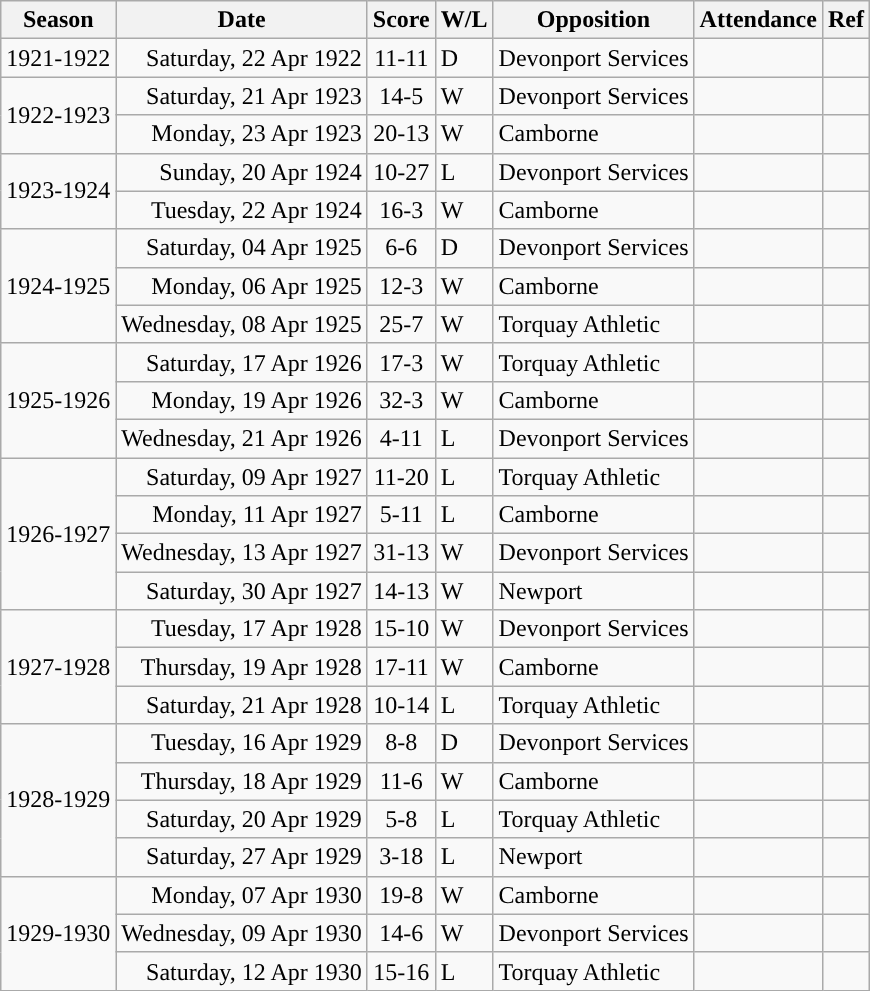<table class="wikitable">
<tr>
<th>Season</th>
<th>Date</th>
<th>Score</th>
<th>W/L</th>
<th>Opposition</th>
<th>Attendance</th>
<th>Ref</th>
</tr>
<tr>
<td>1921-1922</td>
<td style="text-align:right;">Saturday, 22 Apr 1922</td>
<td style="text-align:center;">11-11</td>
<td style="text-align:left;">D</td>
<td>Devonport Services</td>
<td></td>
<td></td>
</tr>
<tr>
<td rowspan=2>1922-1923</td>
<td style="text-align:right;">Saturday, 21 Apr 1923</td>
<td style="text-align:center;">14-5</td>
<td style="text-align:left;">W</td>
<td>Devonport Services</td>
<td></td>
</tr>
<tr>
<td style="text-align:right;">Monday, 23 Apr 1923</td>
<td style="text-align:center;">20-13</td>
<td style="text-align:left;">W</td>
<td>Camborne</td>
<td></td>
<td></td>
</tr>
<tr>
<td rowspan=2>1923-1924</td>
<td style="text-align:right;">Sunday, 20 Apr 1924</td>
<td style="text-align:center;">10-27</td>
<td style="text-align:left;">L</td>
<td>Devonport Services</td>
<td></td>
</tr>
<tr>
<td style="text-align:right;">Tuesday, 22 Apr 1924</td>
<td style="text-align:center;">16-3</td>
<td style="text-align:left;">W</td>
<td>Camborne</td>
<td></td>
<td></td>
</tr>
<tr>
<td rowspan=3>1924-1925</td>
<td style="text-align:right;">Saturday, 04 Apr 1925</td>
<td style="text-align:center;">6-6</td>
<td style="text-align:left;">D</td>
<td>Devonport Services</td>
<td></td>
</tr>
<tr>
<td style="text-align:right;">Monday, 06 Apr 1925</td>
<td style="text-align:center;">12-3</td>
<td style="text-align:left;">W</td>
<td>Camborne</td>
<td></td>
<td></td>
</tr>
<tr>
<td style="text-align:right;">Wednesday, 08 Apr 1925</td>
<td style="text-align:center;">25-7</td>
<td style="text-align:left;">W</td>
<td>Torquay Athletic</td>
<td></td>
<td></td>
</tr>
<tr>
<td rowspan=3>1925-1926</td>
<td style="text-align:right;">Saturday, 17 Apr 1926</td>
<td style="text-align:center;">17-3</td>
<td style="text-align:left;">W</td>
<td>Torquay Athletic</td>
<td></td>
</tr>
<tr>
<td style="text-align:right;">Monday, 19 Apr 1926</td>
<td style="text-align:center;">32-3</td>
<td style="text-align:left;">W</td>
<td>Camborne</td>
<td></td>
<td></td>
</tr>
<tr>
<td style="text-align:right;">Wednesday, 21 Apr 1926</td>
<td style="text-align:center;">4-11</td>
<td style="text-align:left;">L</td>
<td>Devonport Services</td>
<td></td>
<td></td>
</tr>
<tr>
<td rowspan=4>1926-1927</td>
<td style="text-align:right;">Saturday, 09 Apr 1927</td>
<td style="text-align:center;">11-20</td>
<td style="text-align:left;">L</td>
<td>Torquay Athletic</td>
<td></td>
<td></td>
</tr>
<tr>
<td style="text-align:right;">Monday, 11 Apr 1927</td>
<td style="text-align:center;">5-11</td>
<td style="text-align:left;">L</td>
<td>Camborne</td>
<td></td>
<td></td>
</tr>
<tr>
<td style="text-align:right;">Wednesday, 13 Apr 1927</td>
<td style="text-align:center;">31-13</td>
<td style="text-align:left;">W</td>
<td>Devonport Services</td>
<td></td>
</tr>
<tr>
<td style="text-align:right;">Saturday, 30 Apr 1927</td>
<td style="text-align:center;">14-13</td>
<td style="text-align:left;">W</td>
<td>Newport</td>
<td></td>
<td></td>
</tr>
<tr>
<td rowspan=3>1927-1928</td>
<td style="text-align:right;">Tuesday, 17 Apr 1928</td>
<td style="text-align:center;">15-10</td>
<td style="text-align:left;">W</td>
<td>Devonport Services</td>
<td></td>
</tr>
<tr>
<td style="text-align:right;">Thursday, 19 Apr 1928</td>
<td style="text-align:center;">17-11</td>
<td style="text-align:left;">W</td>
<td>Camborne</td>
<td></td>
<td></td>
</tr>
<tr>
<td style="text-align:right;">Saturday, 21 Apr 1928</td>
<td style="text-align:center;">10-14</td>
<td style="text-align:left;">L</td>
<td>Torquay Athletic</td>
<td></td>
<td></td>
</tr>
<tr>
<td rowspan=4>1928-1929</td>
<td style="text-align:right;">Tuesday, 16 Apr 1929</td>
<td style="text-align:center;">8-8</td>
<td style="text-align:left;">D</td>
<td>Devonport Services</td>
<td></td>
<td></td>
</tr>
<tr>
<td style="text-align:right;">Thursday, 18 Apr 1929</td>
<td style="text-align:center;">11-6</td>
<td style="text-align:left;">W</td>
<td>Camborne</td>
<td></td>
<td></td>
</tr>
<tr>
<td style="text-align:right;">Saturday, 20 Apr 1929</td>
<td style="text-align:center;">5-8</td>
<td style="text-align:left;">L</td>
<td>Torquay Athletic</td>
<td></td>
</tr>
<tr>
<td style="text-align:right;">Saturday, 27 Apr 1929</td>
<td style="text-align:center;">3-18</td>
<td style="text-align:left;">L</td>
<td>Newport</td>
<td></td>
<td></td>
</tr>
<tr>
<td rowspan=3>1929-1930</td>
<td style="text-align:right;">Monday, 07 Apr 1930</td>
<td style="text-align:center;">19-8</td>
<td style="text-align:left;">W</td>
<td>Camborne</td>
<td></td>
</tr>
<tr>
<td style="text-align:right;">Wednesday, 09 Apr 1930</td>
<td style="text-align:center;">14-6</td>
<td style="text-align:left;">W</td>
<td>Devonport Services</td>
<td></td>
<td></td>
</tr>
<tr>
<td style="text-align:right;">Saturday, 12 Apr 1930</td>
<td style="text-align:center;">15-16</td>
<td style="text-align:left;">L</td>
<td>Torquay Athletic</td>
<td></td>
<td></td>
</tr>
</table>
